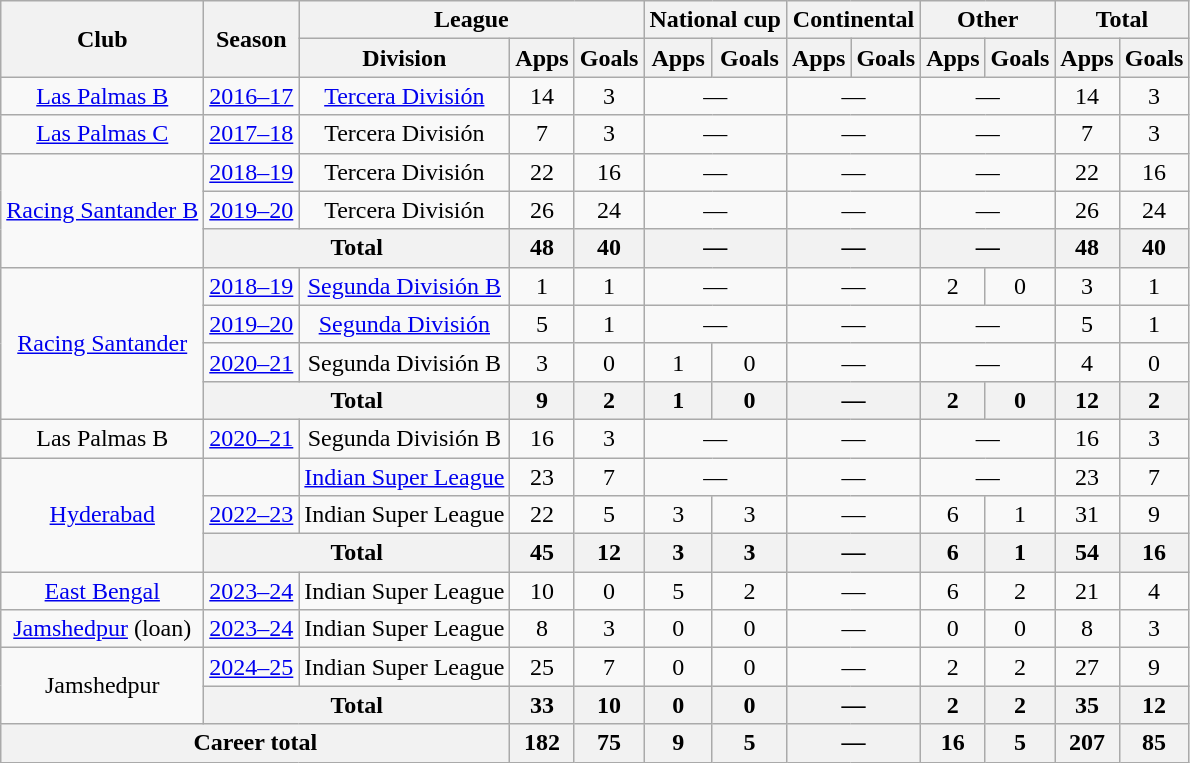<table class="wikitable" style="text-align:center">
<tr>
<th rowspan="2">Club</th>
<th rowspan="2">Season</th>
<th colspan="3">League</th>
<th colspan="2">National cup</th>
<th colspan="2">Continental</th>
<th colspan="2">Other</th>
<th colspan="2">Total</th>
</tr>
<tr>
<th>Division</th>
<th>Apps</th>
<th>Goals</th>
<th>Apps</th>
<th>Goals</th>
<th>Apps</th>
<th>Goals</th>
<th>Apps</th>
<th>Goals</th>
<th>Apps</th>
<th>Goals</th>
</tr>
<tr>
<td><a href='#'>Las Palmas B</a></td>
<td><a href='#'>2016–17</a></td>
<td><a href='#'>Tercera División</a></td>
<td>14</td>
<td>3</td>
<td colspan="2">—</td>
<td colspan="2">—</td>
<td colspan="2">—</td>
<td>14</td>
<td>3</td>
</tr>
<tr>
<td><a href='#'>Las Palmas C</a></td>
<td><a href='#'>2017–18</a></td>
<td>Tercera División</td>
<td>7</td>
<td>3</td>
<td colspan="2">—</td>
<td colspan="2">—</td>
<td colspan="2">—</td>
<td>7</td>
<td>3</td>
</tr>
<tr>
<td rowspan="3"><a href='#'>Racing Santander B</a></td>
<td><a href='#'>2018–19</a></td>
<td>Tercera División</td>
<td>22</td>
<td>16</td>
<td colspan="2">—</td>
<td colspan="2">—</td>
<td colspan="2">—</td>
<td>22</td>
<td>16</td>
</tr>
<tr>
<td><a href='#'>2019–20</a></td>
<td>Tercera División</td>
<td>26</td>
<td>24</td>
<td colspan="2">—</td>
<td colspan="2">—</td>
<td colspan="2">—</td>
<td>26</td>
<td>24</td>
</tr>
<tr>
<th colspan="2">Total</th>
<th>48</th>
<th>40</th>
<th colspan="2">—</th>
<th colspan="2">—</th>
<th colspan="2">—</th>
<th>48</th>
<th>40</th>
</tr>
<tr>
<td rowspan="4"><a href='#'>Racing Santander</a></td>
<td><a href='#'>2018–19</a></td>
<td><a href='#'>Segunda División B</a></td>
<td>1</td>
<td>1</td>
<td colspan="2">—</td>
<td colspan="2">—</td>
<td>2</td>
<td>0</td>
<td>3</td>
<td>1</td>
</tr>
<tr>
<td><a href='#'>2019–20</a></td>
<td><a href='#'>Segunda División</a></td>
<td>5</td>
<td>1</td>
<td colspan="2">—</td>
<td colspan="2">—</td>
<td colspan="2">—</td>
<td>5</td>
<td>1</td>
</tr>
<tr>
<td><a href='#'>2020–21</a></td>
<td>Segunda División B</td>
<td>3</td>
<td>0</td>
<td>1</td>
<td>0</td>
<td colspan="2">—</td>
<td colspan="2">—</td>
<td>4</td>
<td>0</td>
</tr>
<tr>
<th colspan="2">Total</th>
<th>9</th>
<th>2</th>
<th>1</th>
<th>0</th>
<th colspan="2">—</th>
<th>2</th>
<th>0</th>
<th>12</th>
<th>2</th>
</tr>
<tr>
<td>Las Palmas B</td>
<td><a href='#'>2020–21</a></td>
<td>Segunda División B</td>
<td>16</td>
<td>3</td>
<td colspan="2">—</td>
<td colspan="2">—</td>
<td colspan="2">—</td>
<td>16</td>
<td>3</td>
</tr>
<tr>
<td rowspan="3"><a href='#'>Hyderabad</a></td>
<td></td>
<td><a href='#'>Indian Super League</a></td>
<td>23</td>
<td>7</td>
<td colspan="2">—</td>
<td colspan="2">—</td>
<td colspan="2">—</td>
<td>23</td>
<td>7</td>
</tr>
<tr>
<td><a href='#'>2022–23</a></td>
<td>Indian Super League</td>
<td>22</td>
<td>5</td>
<td>3</td>
<td>3</td>
<td colspan="2">—</td>
<td>6</td>
<td>1</td>
<td>31</td>
<td>9</td>
</tr>
<tr>
<th colspan="2">Total</th>
<th>45</th>
<th>12</th>
<th>3</th>
<th>3</th>
<th colspan="2">—</th>
<th>6</th>
<th>1</th>
<th>54</th>
<th>16</th>
</tr>
<tr>
<td><a href='#'>East Bengal</a></td>
<td><a href='#'>2023–24</a></td>
<td>Indian Super League</td>
<td>10</td>
<td>0</td>
<td>5</td>
<td>2</td>
<td colspan="2">—</td>
<td>6</td>
<td>2</td>
<td>21</td>
<td>4</td>
</tr>
<tr>
<td><a href='#'>Jamshedpur</a> (loan)</td>
<td><a href='#'>2023–24</a></td>
<td>Indian Super League</td>
<td>8</td>
<td>3</td>
<td>0</td>
<td>0</td>
<td colspan="2">—</td>
<td>0</td>
<td>0</td>
<td>8</td>
<td>3</td>
</tr>
<tr>
<td rowspan="2">Jamshedpur</td>
<td><a href='#'>2024–25</a></td>
<td>Indian Super League</td>
<td>25</td>
<td>7</td>
<td>0</td>
<td>0</td>
<td colspan="2">—</td>
<td>2</td>
<td>2</td>
<td>27</td>
<td>9</td>
</tr>
<tr>
<th colspan="2">Total</th>
<th>33</th>
<th>10</th>
<th>0</th>
<th>0</th>
<th colspan="2">—</th>
<th>2</th>
<th>2</th>
<th>35</th>
<th>12</th>
</tr>
<tr>
<th colspan="3">Career total</th>
<th>182</th>
<th>75</th>
<th>9</th>
<th>5</th>
<th colspan="2">—</th>
<th>16</th>
<th>5</th>
<th>207</th>
<th>85</th>
</tr>
</table>
